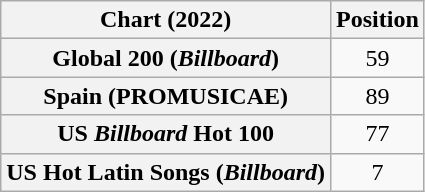<table class="wikitable sortable plainrowheaders" style="text-align:center">
<tr>
<th scope="col">Chart (2022)</th>
<th scope="col">Position</th>
</tr>
<tr>
<th scope="row">Global 200 (<em>Billboard</em>)</th>
<td>59</td>
</tr>
<tr>
<th scope="row">Spain (PROMUSICAE)</th>
<td>89</td>
</tr>
<tr>
<th scope="row">US <em>Billboard</em> Hot 100</th>
<td>77</td>
</tr>
<tr>
<th scope="row">US Hot Latin Songs (<em>Billboard</em>)</th>
<td>7</td>
</tr>
</table>
